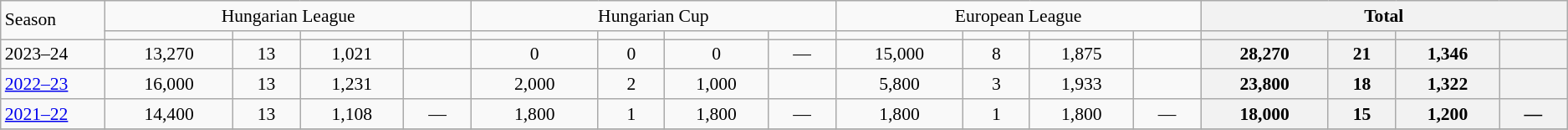<table class="wikitable" style="font-size:90%; text-align:center">
<tr>
<td rowspan="2" width=80 align="left">Season</td>
<td colspan="4" align="center">Hungarian League</td>
<td colspan="4" align="center">Hungarian Cup</td>
<td colspan="4" align="center">European League</td>
<th colspan="4" align="center">Total</th>
</tr>
<tr>
<td width=100></td>
<td width=50></td>
<td width=80></td>
<td width=50></td>
<td width=100></td>
<td width=50></td>
<td width=80></td>
<td width=50></td>
<td width=100></td>
<td width=50></td>
<td width=80></td>
<td width=50></td>
<th width=100></th>
<th width=50></th>
<th width=80></th>
<th width=50></th>
</tr>
<tr>
<td align="left">2023–24</td>
<td>13,270</td>
<td>13</td>
<td>1,021</td>
<td> </td>
<td>0</td>
<td>0</td>
<td>0</td>
<td>— </td>
<td>15,000</td>
<td>8</td>
<td>1,875</td>
<td> </td>
<th>28,270</th>
<th>21</th>
<th>1,346</th>
<th> </th>
</tr>
<tr>
<td align="left"><a href='#'>2022–23</a></td>
<td>16,000</td>
<td>13</td>
<td>1,231</td>
<td> </td>
<td>2,000</td>
<td>2</td>
<td>1,000</td>
<td> </td>
<td>5,800</td>
<td>3</td>
<td>1,933</td>
<td> </td>
<th>23,800</th>
<th>18</th>
<th>1,322</th>
<th> </th>
</tr>
<tr>
<td align="left"><a href='#'>2021–22</a></td>
<td>14,400</td>
<td>13</td>
<td>1,108</td>
<td>— </td>
<td>1,800</td>
<td>1</td>
<td>1,800</td>
<td>— </td>
<td>1,800</td>
<td>1</td>
<td>1,800</td>
<td>— </td>
<th>18,000</th>
<th>15</th>
<th>1,200</th>
<th>— </th>
</tr>
<tr>
</tr>
</table>
